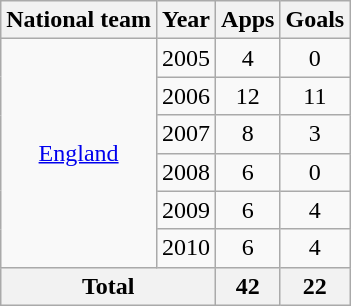<table class=wikitable style=text-align:center>
<tr>
<th>National team</th>
<th>Year</th>
<th>Apps</th>
<th>Goals</th>
</tr>
<tr>
<td rowspan=6><a href='#'>England</a></td>
<td>2005</td>
<td>4</td>
<td>0</td>
</tr>
<tr>
<td>2006</td>
<td>12</td>
<td>11</td>
</tr>
<tr>
<td>2007</td>
<td>8</td>
<td>3</td>
</tr>
<tr>
<td>2008</td>
<td>6</td>
<td>0</td>
</tr>
<tr>
<td>2009</td>
<td>6</td>
<td>4</td>
</tr>
<tr>
<td>2010</td>
<td>6</td>
<td>4</td>
</tr>
<tr>
<th colspan=2>Total</th>
<th>42</th>
<th>22</th>
</tr>
</table>
